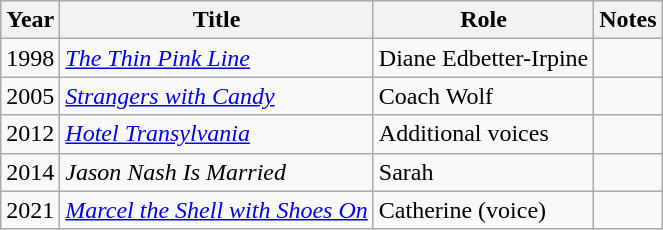<table class="wikitable sortable">
<tr>
<th>Year</th>
<th>Title</th>
<th>Role</th>
<th>Notes</th>
</tr>
<tr>
<td>1998</td>
<td><em><a href='#'>The Thin Pink Line</a></em></td>
<td>Diane Edbetter-Irpine</td>
<td></td>
</tr>
<tr>
<td>2005</td>
<td><a href='#'><em>Strangers with Candy</em></a></td>
<td>Coach Wolf</td>
<td></td>
</tr>
<tr>
<td>2012</td>
<td><a href='#'><em>Hotel Transylvania</em></a></td>
<td>Additional voices</td>
<td></td>
</tr>
<tr>
<td>2014</td>
<td><em>Jason Nash Is Married</em></td>
<td>Sarah</td>
<td></td>
</tr>
<tr>
<td>2021</td>
<td><a href='#'><em>Marcel the Shell with Shoes On</em></a></td>
<td>Catherine (voice)</td>
<td></td>
</tr>
</table>
